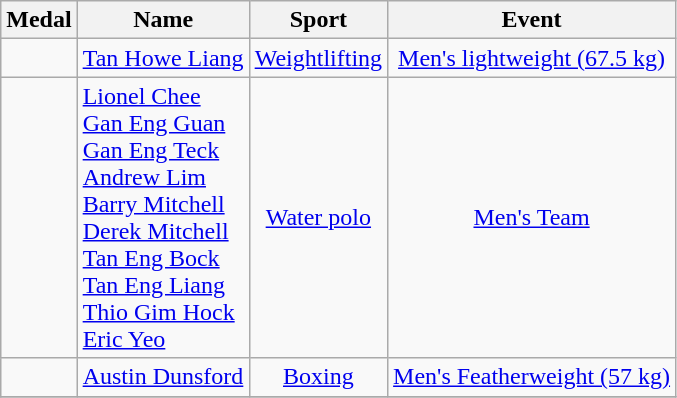<table class="wikitable sortable"  style="font-size:100%; text-align:center;">
<tr>
<th>Medal</th>
<th>Name</th>
<th>Sport</th>
<th>Event</th>
</tr>
<tr>
<td></td>
<td align=left><a href='#'>Tan Howe Liang</a></td>
<td> <a href='#'>Weightlifting</a></td>
<td><a href='#'>Men's lightweight (67.5 kg)</a></td>
</tr>
<tr>
<td></td>
<td align=left><a href='#'>Lionel Chee</a><br><a href='#'>Gan Eng Guan</a><br><a href='#'>Gan Eng Teck</a><br><a href='#'>Andrew Lim</a><br><a href='#'>Barry Mitchell</a><br><a href='#'>Derek Mitchell</a><br><a href='#'>Tan Eng Bock</a><br><a href='#'>Tan Eng Liang</a><br><a href='#'>Thio Gim Hock</a><br><a href='#'>Eric Yeo</a></td>
<td> <a href='#'>Water polo</a></td>
<td><a href='#'>Men's Team</a></td>
</tr>
<tr>
<td></td>
<td align=left><a href='#'>Austin Dunsford</a></td>
<td> <a href='#'>Boxing</a></td>
<td><a href='#'>Men's Featherweight (57 kg)</a></td>
</tr>
<tr>
</tr>
</table>
